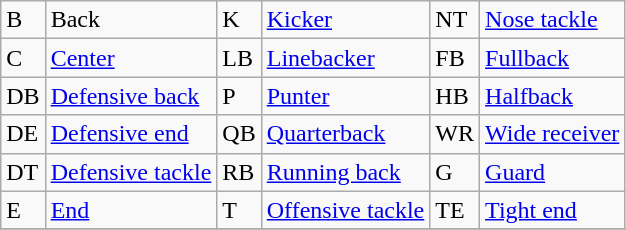<table class="wikitable">
<tr>
<td>B</td>
<td>Back</td>
<td>K</td>
<td><a href='#'>Kicker</a></td>
<td>NT</td>
<td><a href='#'>Nose tackle</a></td>
</tr>
<tr>
<td>C</td>
<td><a href='#'>Center</a></td>
<td>LB</td>
<td><a href='#'>Linebacker</a></td>
<td>FB</td>
<td><a href='#'>Fullback</a></td>
</tr>
<tr>
<td>DB</td>
<td><a href='#'>Defensive back</a></td>
<td>P</td>
<td><a href='#'>Punter</a></td>
<td>HB</td>
<td><a href='#'>Halfback</a></td>
</tr>
<tr>
<td>DE</td>
<td><a href='#'>Defensive end</a></td>
<td>QB</td>
<td><a href='#'>Quarterback</a></td>
<td>WR</td>
<td><a href='#'>Wide receiver</a></td>
</tr>
<tr>
<td>DT</td>
<td><a href='#'>Defensive tackle</a></td>
<td>RB</td>
<td><a href='#'>Running back</a></td>
<td>G</td>
<td><a href='#'>Guard</a></td>
</tr>
<tr>
<td>E</td>
<td><a href='#'>End</a></td>
<td>T</td>
<td><a href='#'>Offensive tackle</a></td>
<td>TE</td>
<td><a href='#'>Tight end</a></td>
</tr>
<tr>
</tr>
</table>
